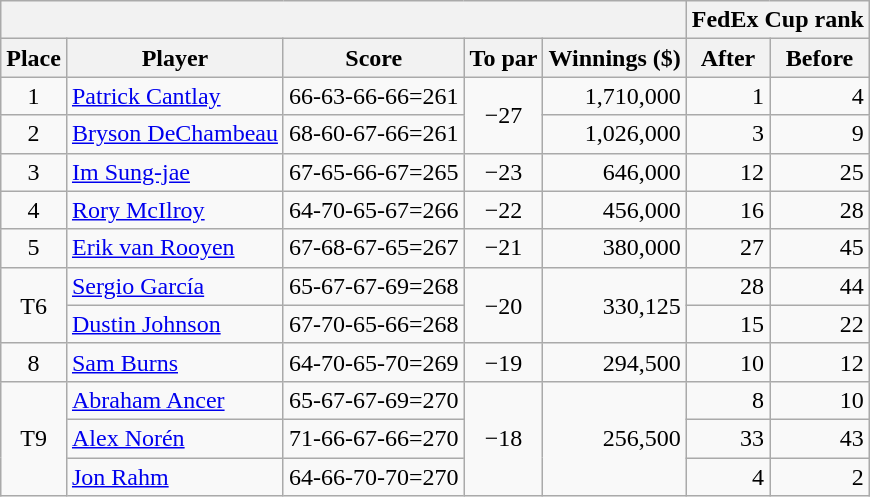<table class=wikitable>
<tr>
<th colspan=5></th>
<th colspan=2>FedEx Cup rank</th>
</tr>
<tr>
<th>Place</th>
<th>Player</th>
<th>Score</th>
<th>To par</th>
<th>Winnings ($)</th>
<th>After</th>
<th>Before</th>
</tr>
<tr>
<td align=center>1</td>
<td> <a href='#'>Patrick Cantlay</a></td>
<td>66-63-66-66=261</td>
<td rowspan=2 align=center>−27</td>
<td align=right>1,710,000</td>
<td align=right>1</td>
<td align=right>4</td>
</tr>
<tr>
<td align=center>2</td>
<td> <a href='#'>Bryson DeChambeau</a></td>
<td>68-60-67-66=261</td>
<td align=right>1,026,000</td>
<td align=right>3</td>
<td align=right>9</td>
</tr>
<tr>
<td align=center>3</td>
<td> <a href='#'>Im Sung-jae</a></td>
<td>67-65-66-67=265</td>
<td align=center>−23</td>
<td align=right>646,000</td>
<td align=right>12</td>
<td align=right>25</td>
</tr>
<tr>
<td align=center>4</td>
<td> <a href='#'>Rory McIlroy</a></td>
<td>64-70-65-67=266</td>
<td align=center>−22</td>
<td align=right>456,000</td>
<td align=right>16</td>
<td align=right>28</td>
</tr>
<tr>
<td align=center>5</td>
<td> <a href='#'>Erik van Rooyen</a></td>
<td>67-68-67-65=267</td>
<td align=center>−21</td>
<td align=right>380,000</td>
<td align=right>27</td>
<td align=right>45</td>
</tr>
<tr>
<td rowspan=2 align=center>T6</td>
<td> <a href='#'>Sergio García</a></td>
<td>65-67-67-69=268</td>
<td rowspan=2 align=center>−20</td>
<td rowspan=2 align=right>330,125</td>
<td align=right>28</td>
<td align=right>44</td>
</tr>
<tr>
<td> <a href='#'>Dustin Johnson</a></td>
<td>67-70-65-66=268</td>
<td align=right>15</td>
<td align=right>22</td>
</tr>
<tr>
<td align=center>8</td>
<td> <a href='#'>Sam Burns</a></td>
<td>64-70-65-70=269</td>
<td align=center>−19</td>
<td align=right>294,500</td>
<td align=right>10</td>
<td align=right>12</td>
</tr>
<tr>
<td rowspan=3 align=center>T9</td>
<td> <a href='#'>Abraham Ancer</a></td>
<td>65-67-67-69=270</td>
<td rowspan=3 align=center>−18</td>
<td rowspan=3 align=right>256,500</td>
<td align=right>8</td>
<td align=right>10</td>
</tr>
<tr>
<td> <a href='#'>Alex Norén</a></td>
<td>71-66-67-66=270</td>
<td align=right>33</td>
<td align=right>43</td>
</tr>
<tr>
<td> <a href='#'>Jon Rahm</a></td>
<td>64-66-70-70=270</td>
<td align=right>4</td>
<td align=right>2</td>
</tr>
</table>
